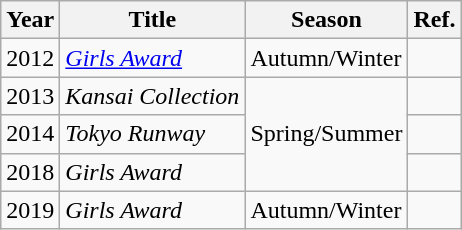<table class="wikitable">
<tr>
<th>Year</th>
<th>Title</th>
<th>Season</th>
<th>Ref.</th>
</tr>
<tr>
<td>2012</td>
<td><em><a href='#'>Girls Award</a></em></td>
<td>Autumn/Winter</td>
<td></td>
</tr>
<tr>
<td>2013</td>
<td><em>Kansai Collection</em></td>
<td rowspan="3">Spring/Summer</td>
<td></td>
</tr>
<tr>
<td>2014</td>
<td><em>Tokyo Runway</em></td>
<td></td>
</tr>
<tr>
<td>2018</td>
<td><em>Girls Award</em></td>
<td></td>
</tr>
<tr>
<td>2019</td>
<td><em>Girls Award</em></td>
<td>Autumn/Winter</td>
<td></td>
</tr>
</table>
